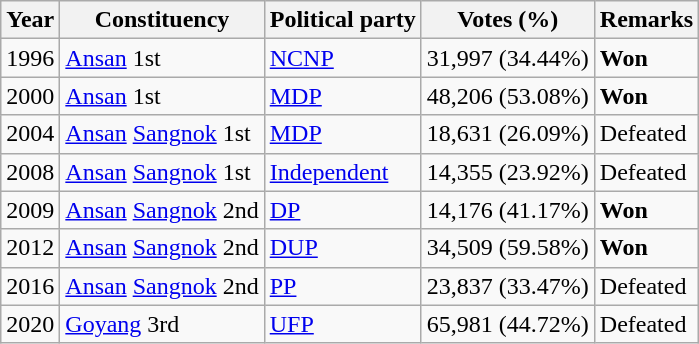<table class="wikitable">
<tr>
<th>Year</th>
<th>Constituency</th>
<th>Political party</th>
<th>Votes (%)</th>
<th>Remarks</th>
</tr>
<tr>
<td>1996</td>
<td><a href='#'>Ansan</a> 1st</td>
<td><a href='#'>NCNP</a></td>
<td>31,997 (34.44%)</td>
<td><strong>Won</strong></td>
</tr>
<tr>
<td>2000</td>
<td><a href='#'>Ansan</a> 1st</td>
<td><a href='#'>MDP</a></td>
<td>48,206 (53.08%)</td>
<td><strong>Won</strong></td>
</tr>
<tr>
<td>2004</td>
<td><a href='#'>Ansan</a> <a href='#'>Sangnok</a> 1st</td>
<td><a href='#'>MDP</a></td>
<td>18,631 (26.09%)</td>
<td>Defeated</td>
</tr>
<tr>
<td>2008</td>
<td><a href='#'>Ansan</a> <a href='#'>Sangnok</a> 1st</td>
<td><a href='#'>Independent</a></td>
<td>14,355 (23.92%)</td>
<td>Defeated</td>
</tr>
<tr>
<td>2009</td>
<td><a href='#'>Ansan</a> <a href='#'>Sangnok</a> 2nd</td>
<td><a href='#'>DP</a></td>
<td>14,176 (41.17%)</td>
<td><strong>Won</strong></td>
</tr>
<tr>
<td>2012</td>
<td><a href='#'>Ansan</a> <a href='#'>Sangnok</a> 2nd</td>
<td><a href='#'>DUP</a></td>
<td>34,509 (59.58%)</td>
<td><strong>Won</strong></td>
</tr>
<tr>
<td>2016</td>
<td><a href='#'>Ansan</a> <a href='#'>Sangnok</a> 2nd</td>
<td><a href='#'>PP</a></td>
<td>23,837 (33.47%)</td>
<td>Defeated</td>
</tr>
<tr>
<td>2020</td>
<td><a href='#'>Goyang</a> 3rd</td>
<td><a href='#'>UFP</a></td>
<td>65,981 (44.72%)</td>
<td>Defeated</td>
</tr>
</table>
